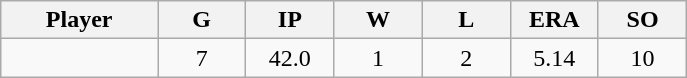<table class="wikitable sortable">
<tr>
<th bgcolor="#DDDDFF" width="16%">Player</th>
<th bgcolor="#DDDDFF" width="9%">G</th>
<th bgcolor="#DDDDFF" width="9%">IP</th>
<th bgcolor="#DDDDFF" width="9%">W</th>
<th bgcolor="#DDDDFF" width="9%">L</th>
<th bgcolor="#DDDDFF" width="9%">ERA</th>
<th bgcolor="#DDDDFF" width="9%">SO</th>
</tr>
<tr align="center">
<td></td>
<td>7</td>
<td>42.0</td>
<td>1</td>
<td>2</td>
<td>5.14</td>
<td>10</td>
</tr>
</table>
